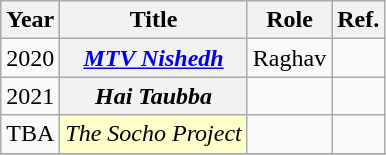<table class="wikitable sortable">
<tr>
<th>Year</th>
<th>Title</th>
<th>Role</th>
<th>Ref.</th>
</tr>
<tr>
<td>2020</td>
<th><em><a href='#'>MTV Nishedh</a></em></th>
<td>Raghav</td>
<td></td>
</tr>
<tr>
<td>2021</td>
<th><em>Hai Taubba</em></th>
<td></td>
<td></td>
</tr>
<tr>
<td>TBA</td>
<td style="background:#FFFFCC;"><em>The Socho Project</em> </td>
<td></td>
<td></td>
</tr>
<tr>
</tr>
</table>
